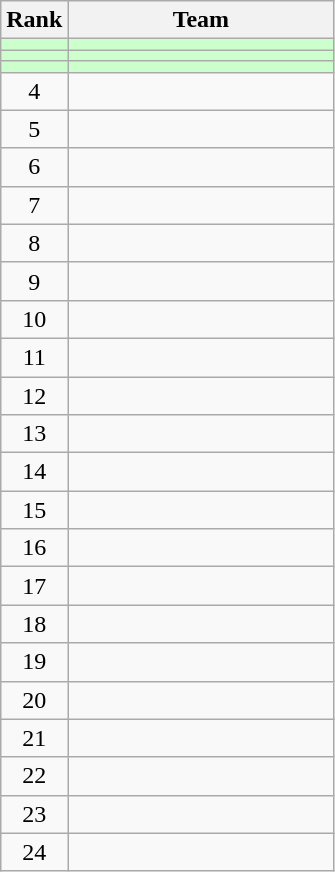<table class="wikitable">
<tr>
<th>Rank</th>
<th style="width: 170px;">Team</th>
</tr>
<tr style="background: #CCFFCC;">
<td style="text-align: center;"></td>
<td></td>
</tr>
<tr style="background: #CCFFCC;">
<td style="text-align: center;"></td>
<td></td>
</tr>
<tr style="background: #CCFFCC;">
<td style="text-align: center;"></td>
<td></td>
</tr>
<tr>
<td style="text-align: center;">4</td>
<td></td>
</tr>
<tr>
<td style="text-align: center;">5</td>
<td></td>
</tr>
<tr>
<td style="text-align: center;">6</td>
<td></td>
</tr>
<tr>
<td style="text-align: center;">7</td>
<td></td>
</tr>
<tr>
<td style="text-align: center;">8</td>
<td></td>
</tr>
<tr>
<td style="text-align: center;">9</td>
<td></td>
</tr>
<tr>
<td style="text-align: center;">10</td>
<td></td>
</tr>
<tr>
<td style="text-align: center;">11</td>
<td></td>
</tr>
<tr>
<td style="text-align: center;">12</td>
<td></td>
</tr>
<tr>
<td style="text-align: center;">13</td>
<td></td>
</tr>
<tr>
<td style="text-align: center;">14</td>
<td></td>
</tr>
<tr>
<td style="text-align: center;">15</td>
<td></td>
</tr>
<tr>
<td style="text-align: center;">16</td>
<td></td>
</tr>
<tr>
<td style="text-align: center;">17</td>
<td></td>
</tr>
<tr>
<td style="text-align: center;">18</td>
<td></td>
</tr>
<tr>
<td style="text-align: center;">19</td>
<td></td>
</tr>
<tr>
<td style="text-align: center;">20</td>
<td></td>
</tr>
<tr>
<td style="text-align: center;">21</td>
<td></td>
</tr>
<tr>
<td style="text-align: center;">22</td>
<td></td>
</tr>
<tr>
<td style="text-align: center;">23</td>
<td></td>
</tr>
<tr>
<td style="text-align: center;">24</td>
<td></td>
</tr>
</table>
